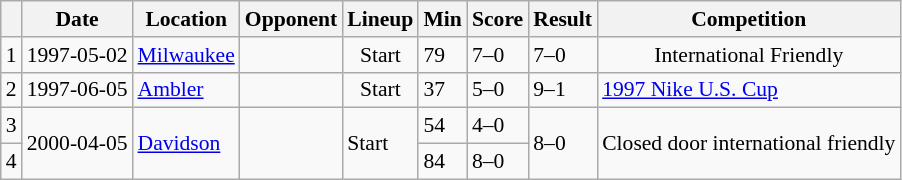<table class="wikitable sortable" style="font-size:90%">
<tr>
<th></th>
<th align="center">Date</th>
<th>Location</th>
<th>Opponent</th>
<th>Lineup</th>
<th>Min</th>
<th>Score</th>
<th>Result</th>
<th>Competition</th>
</tr>
<tr>
<td align="center">1</td>
<td>1997-05-02</td>
<td><a href='#'>Milwaukee</a></td>
<td></td>
<td align="center">Start</td>
<td>79</td>
<td>7–0</td>
<td>7–0</td>
<td align="center">International Friendly</td>
</tr>
<tr>
<td align="center">2</td>
<td>1997-06-05</td>
<td><a href='#'>Ambler</a></td>
<td></td>
<td align="center">Start</td>
<td>37</td>
<td>5–0</td>
<td>9–1</td>
<td><a href='#'>1997 Nike U.S. Cup</a></td>
</tr>
<tr>
<td align="center">3</td>
<td rowspan=2>2000-04-05</td>
<td rowspan=2><a href='#'>Davidson</a></td>
<td rowspan=2></td>
<td rowspan=2>Start</td>
<td>54</td>
<td>4–0</td>
<td rowspan=2>8–0</td>
<td rowspan=2 >Closed door international friendly</td>
</tr>
<tr>
<td align="center">4</td>
<td>84</td>
<td>8–0</td>
</tr>
</table>
